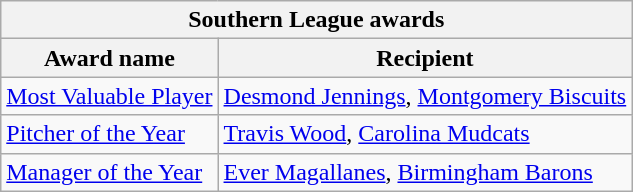<table class="wikitable">
<tr>
<th colspan="2">Southern League awards</th>
</tr>
<tr>
<th>Award name</th>
<th>Recipient</th>
</tr>
<tr>
<td><a href='#'>Most Valuable Player</a></td>
<td><a href='#'>Desmond Jennings</a>, <a href='#'>Montgomery Biscuits</a></td>
</tr>
<tr>
<td><a href='#'>Pitcher of the Year</a></td>
<td><a href='#'>Travis Wood</a>, <a href='#'>Carolina Mudcats</a></td>
</tr>
<tr>
<td><a href='#'>Manager of the Year</a></td>
<td><a href='#'>Ever Magallanes</a>, <a href='#'>Birmingham Barons</a></td>
</tr>
</table>
